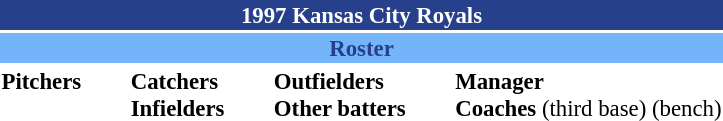<table class="toccolours" style="font-size: 95%;">
<tr>
<th colspan="10" style="background-color: #27408B; color: #FFFFFF; text-align: center;">1997 Kansas City Royals</th>
</tr>
<tr>
<td colspan="10" style="background-color: #74B4FA; color: #27408B; text-align: center;"><strong>Roster</strong></td>
</tr>
<tr>
<td valign="top"><strong>Pitchers</strong><br> 























</td>
<td width="25px"></td>
<td valign="top"><strong>Catchers</strong><br>




<strong>Infielders</strong>









</td>
<td width="25px"></td>
<td valign="top"><strong>Outfielders</strong><br>









<strong>Other batters</strong>
</td>
<td width="25px"></td>
<td valign="top"><strong>Manager</strong><br>
<strong>Coaches</strong>
 (third base)




 (bench)</td>
</tr>
</table>
